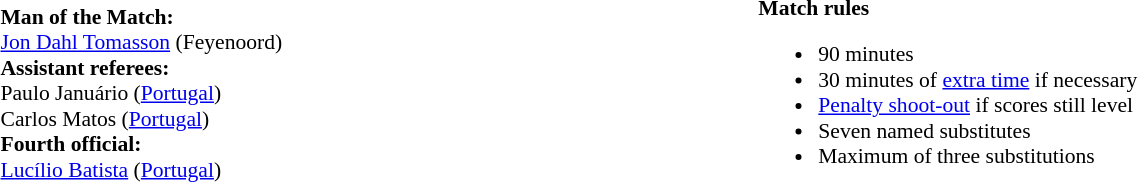<table width=100% style="font-size: 90%">
<tr>
<td><br><strong>Man of the Match:</strong>
<br><a href='#'>Jon Dahl Tomasson</a> (Feyenoord)<br><strong>Assistant referees:</strong>
<br>Paulo Januário (<a href='#'>Portugal</a>)
<br>Carlos Matos (<a href='#'>Portugal</a>)
<br><strong>Fourth official:</strong>
<br><a href='#'>Lucílio Batista</a> (<a href='#'>Portugal</a>)</td>
<td style="width:60%; vertical-align:top;"><br><strong>Match rules</strong><ul><li>90 minutes</li><li>30 minutes of <a href='#'>extra time</a> if necessary</li><li><a href='#'>Penalty shoot-out</a> if scores still level</li><li>Seven named substitutes</li><li>Maximum of three substitutions</li></ul></td>
</tr>
</table>
